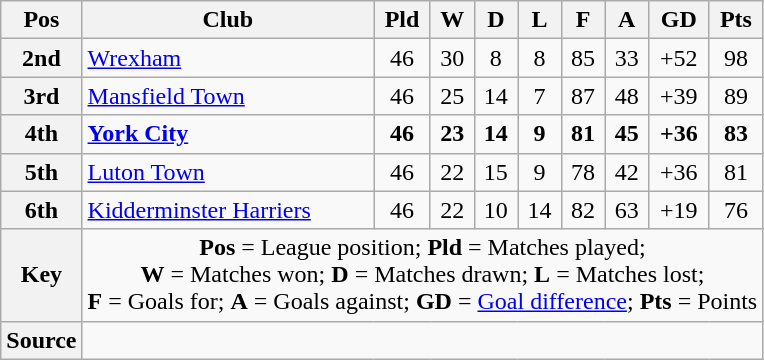<table class=wikitable style="text-align:center">
<tr>
<th scope=col>Pos</th>
<th scope=col>Club</th>
<th scope=col>Pld</th>
<th scope=col>W</th>
<th scope=col>D</th>
<th scope=col>L</th>
<th scope=col>F</th>
<th scope=col>A</th>
<th scope=col>GD</th>
<th scope=col>Pts</th>
</tr>
<tr>
<th scope=row>2nd</th>
<td align=left><a href='#'>Wrexham</a></td>
<td>46</td>
<td>30</td>
<td>8</td>
<td>8</td>
<td>85</td>
<td>33</td>
<td>+52</td>
<td>98</td>
</tr>
<tr>
<th scope=row>3rd</th>
<td align=left><a href='#'>Mansfield Town</a></td>
<td>46</td>
<td>25</td>
<td>14</td>
<td>7</td>
<td>87</td>
<td>48</td>
<td>+39</td>
<td>89</td>
</tr>
<tr style=font-weight:bold>
<th scope=row>4th</th>
<td align=left><a href='#'>York City</a></td>
<td>46</td>
<td>23</td>
<td>14</td>
<td>9</td>
<td>81</td>
<td>45</td>
<td>+36</td>
<td>83</td>
</tr>
<tr>
<th scope=row>5th</th>
<td align=left><a href='#'>Luton Town</a></td>
<td>46</td>
<td>22</td>
<td>15</td>
<td>9</td>
<td>78</td>
<td>42</td>
<td>+36</td>
<td>81</td>
</tr>
<tr>
<th scope=row>6th</th>
<td align=left><a href='#'>Kidderminster Harriers</a></td>
<td>46</td>
<td>22</td>
<td>10</td>
<td>14</td>
<td>82</td>
<td>63</td>
<td>+19</td>
<td>76</td>
</tr>
<tr>
<th scope=row>Key</th>
<td colspan=9><strong>Pos</strong> = League position; <strong>Pld</strong> = Matches played;<br><strong>W</strong> = Matches won; <strong>D</strong> = Matches drawn; <strong>L</strong> = Matches lost;<br><strong>F</strong> = Goals for; <strong>A</strong> = Goals against; <strong>GD</strong> = <a href='#'>Goal difference</a>; <strong>Pts</strong> = Points</td>
</tr>
<tr>
<th scope=row>Source</th>
<td colspan=9></td>
</tr>
</table>
